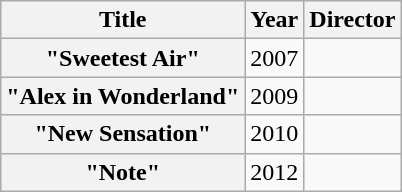<table class="wikitable plainrowheaders" style="text-align:center;">
<tr>
<th scope=col>Title</th>
<th scope=col>Year</th>
<th scope=col>Director</th>
</tr>
<tr>
<th scope="row">"Sweetest Air"</th>
<td>2007</td>
<td></td>
</tr>
<tr>
<th scope="row">"Alex in Wonderland"</th>
<td>2009</td>
<td></td>
</tr>
<tr>
<th scope="row">"New Sensation"</th>
<td>2010</td>
<td></td>
</tr>
<tr>
<th scope="row">"Note"</th>
<td>2012</td>
<td></td>
</tr>
</table>
